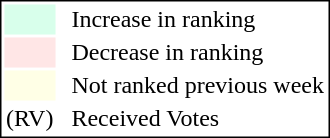<table style="border:1px solid black;">
<tr>
<td style="background:#D8FFEB; width:20px;"></td>
<td> </td>
<td>Increase in ranking</td>
</tr>
<tr>
<td style="background:#FFE6E6; width:20px;"></td>
<td> </td>
<td>Decrease in ranking</td>
</tr>
<tr>
<td style="background:#FFFFE6; width:20px;"></td>
<td> </td>
<td>Not ranked previous week</td>
</tr>
<tr>
<td>(RV)</td>
<td> </td>
<td>Received Votes</td>
</tr>
</table>
